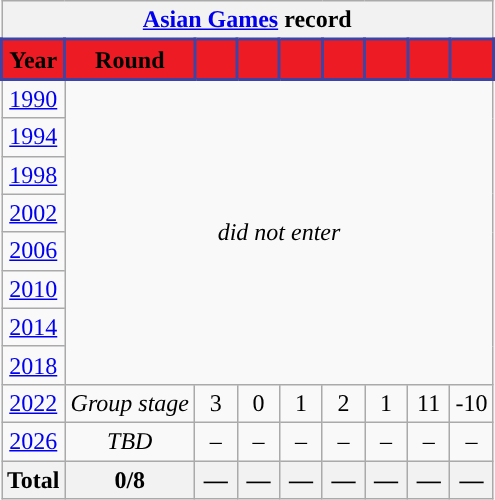<table class="wikitable" style="text-align: center;">
<tr>
<th colspan=9><a href='#'>Asian Games</a> record</th>
</tr>
<tr>
<th style="background:#ED1C24;border: 2px solid #3F43A4;"><span>Year</span></th>
<th style="background:#ED1C24;border: 2px solid #3F43A4;"><span>Round</span></th>
<th width=20; style="background:#ED1C24;border: 2px solid #3F43A4;"><span></span></th>
<th width=20; style="background:#ED1C24;border: 2px solid #3F43A4;"><span></span></th>
<th width=20; style="background:#ED1C24;border: 2px solid #3F43A4;"><span></span></th>
<th width=20; style="background:#ED1C24;border: 2px solid #3F43A4;"><span></span></th>
<th width=20; style="background:#ED1C24;border: 2px solid #3F43A4;"><span></span></th>
<th width=20; style="background:#ED1C24;border: 2px solid #3F43A4;"><span></span></th>
<th width=20; style="background:#ED1C24;border: 2px solid #3F43A4;"><span></span></th>
</tr>
<tr>
<td> <a href='#'>1990</a></td>
<td colspan=8 rowspan=8><em>did not enter</em></td>
</tr>
<tr>
<td> <a href='#'>1994</a></td>
</tr>
<tr>
<td> <a href='#'>1998</a></td>
</tr>
<tr>
<td> <a href='#'>2002</a></td>
</tr>
<tr>
<td> <a href='#'>2006</a></td>
</tr>
<tr>
<td> <a href='#'>2010</a></td>
</tr>
<tr>
<td> <a href='#'>2014</a></td>
</tr>
<tr>
<td> <a href='#'>2018</a></td>
</tr>
<tr>
<td> <a href='#'>2022</a></td>
<td><em>Group stage</em></td>
<td>3</td>
<td>0</td>
<td>1</td>
<td>2</td>
<td>1</td>
<td>11</td>
<td>-10</td>
</tr>
<tr>
<td> <a href='#'>2026</a></td>
<td><em>TBD</em></td>
<td>–</td>
<td>–</td>
<td>–</td>
<td>–</td>
<td>–</td>
<td>–</td>
<td>–</td>
</tr>
<tr>
<th><strong>Total</strong></th>
<th><strong>0/8</strong></th>
<th>—</th>
<th>—</th>
<th>—</th>
<th>—</th>
<th>—</th>
<th>—</th>
<th>—</th>
</tr>
</table>
